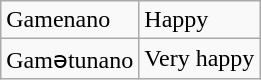<table class="wikitable">
<tr>
<td>Gamenano</td>
<td>Happy</td>
</tr>
<tr>
<td>Gamətunano</td>
<td>Very happy</td>
</tr>
</table>
